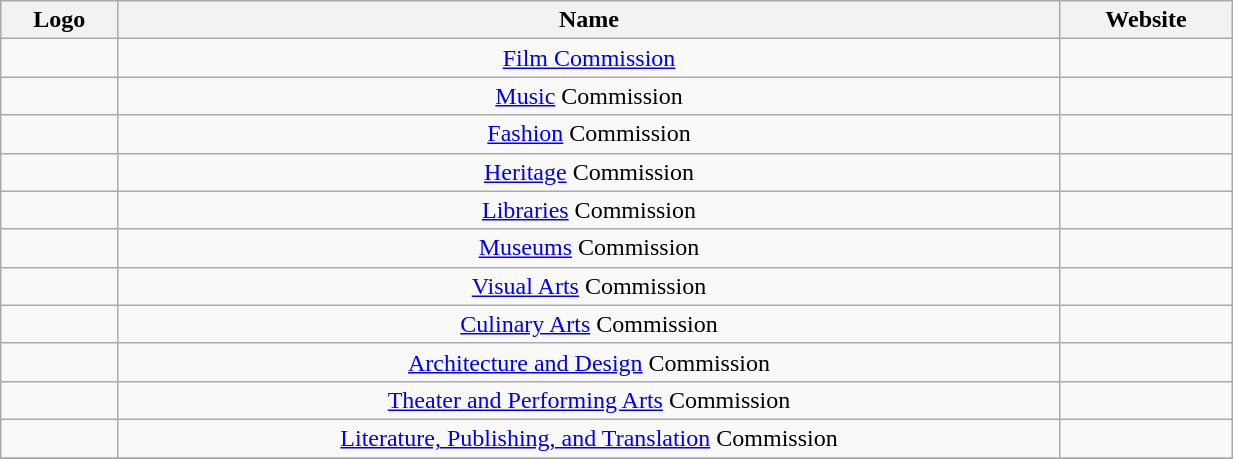<table class="wikitable sortable" style="text-align:center; width:65%;">
<tr>
<th class="unsortable">Logo</th>
<th>Name</th>
<th>Website</th>
</tr>
<tr>
<td></td>
<td><a href='#'>Film Commission</a></td>
<td></td>
</tr>
<tr>
<td></td>
<td><a href='#'>Music</a> Commission</td>
<td></td>
</tr>
<tr>
<td></td>
<td><a href='#'>Fashion</a> Commission</td>
<td></td>
</tr>
<tr>
<td></td>
<td><a href='#'>Heritage</a> Commission</td>
<td></td>
</tr>
<tr>
<td></td>
<td><a href='#'>Libraries</a> Commission</td>
<td></td>
</tr>
<tr>
<td></td>
<td><a href='#'>Museums</a> Commission</td>
<td></td>
</tr>
<tr>
<td></td>
<td><a href='#'>Visual Arts</a> Commission</td>
<td></td>
</tr>
<tr>
<td></td>
<td><a href='#'>Culinary Arts</a> Commission</td>
<td></td>
</tr>
<tr>
<td></td>
<td><a href='#'>Architecture and Design</a> Commission</td>
<td></td>
</tr>
<tr>
<td></td>
<td><a href='#'>Theater and Performing Arts</a> Commission</td>
<td></td>
</tr>
<tr>
<td></td>
<td><a href='#'>Literature, Publishing, and Translation</a> Commission</td>
<td></td>
</tr>
<tr>
</tr>
</table>
